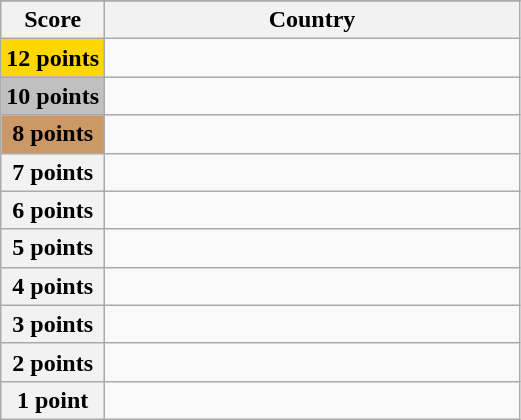<table class="wikitable">
<tr>
</tr>
<tr>
<th scope="col" width="20%">Score</th>
<th scope="col">Country</th>
</tr>
<tr>
<th scope="row" style="background:gold">12 points</th>
<td></td>
</tr>
<tr>
<th scope="row" style="background:silver">10 points</th>
<td></td>
</tr>
<tr>
<th scope="row" style="background:#CC9966">8 points</th>
<td></td>
</tr>
<tr>
<th scope="row" width=20%>7 points</th>
<td></td>
</tr>
<tr>
<th scope="row" width=20%>6 points</th>
<td></td>
</tr>
<tr>
<th scope="row" width=20%>5 points</th>
<td></td>
</tr>
<tr>
<th scope="row" width=20%>4 points</th>
<td></td>
</tr>
<tr>
<th scope="row" width=20%>3 points</th>
<td></td>
</tr>
<tr>
<th scope="row" width=20%>2 points</th>
<td></td>
</tr>
<tr>
<th scope="row" width=20%>1 point</th>
<td></td>
</tr>
</table>
